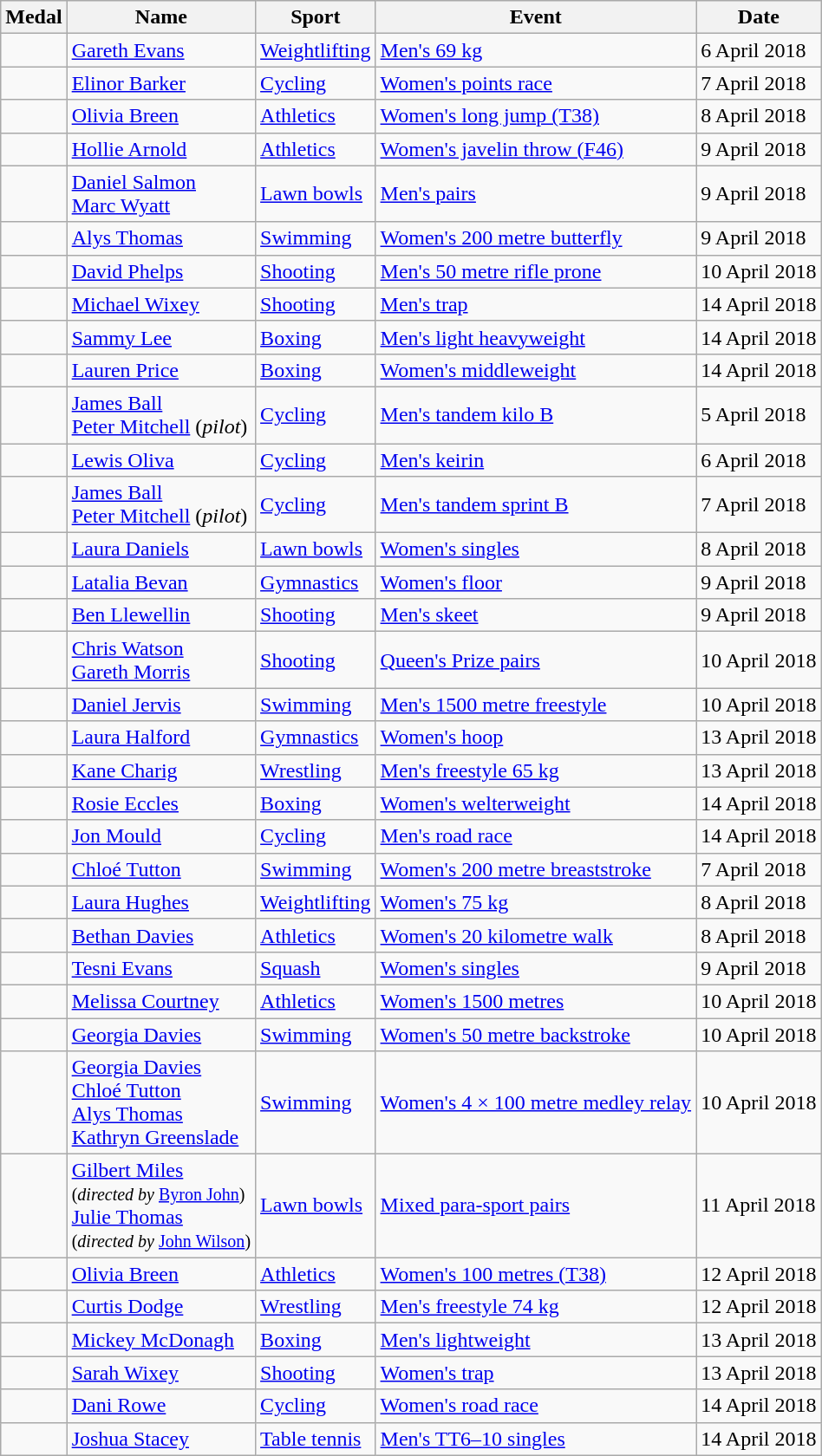<table class="wikitable sortable">
<tr>
<th>Medal</th>
<th>Name</th>
<th>Sport</th>
<th>Event</th>
<th>Date</th>
</tr>
<tr>
<td></td>
<td><a href='#'>Gareth Evans</a></td>
<td><a href='#'>Weightlifting</a></td>
<td><a href='#'>Men's 69 kg</a></td>
<td>6 April 2018</td>
</tr>
<tr>
<td></td>
<td><a href='#'>Elinor Barker</a></td>
<td><a href='#'>Cycling</a></td>
<td><a href='#'>Women's points race</a></td>
<td>7 April 2018</td>
</tr>
<tr>
<td></td>
<td><a href='#'>Olivia Breen</a></td>
<td><a href='#'>Athletics</a></td>
<td><a href='#'>Women's long jump (T38)</a></td>
<td>8 April 2018</td>
</tr>
<tr>
<td></td>
<td><a href='#'>Hollie Arnold</a></td>
<td><a href='#'>Athletics</a></td>
<td><a href='#'>Women's javelin throw (F46)</a></td>
<td>9 April 2018</td>
</tr>
<tr>
<td></td>
<td><a href='#'>Daniel Salmon</a><br><a href='#'>Marc Wyatt</a></td>
<td><a href='#'>Lawn bowls</a></td>
<td><a href='#'>Men's pairs</a></td>
<td>9 April 2018</td>
</tr>
<tr>
<td></td>
<td><a href='#'>Alys Thomas</a></td>
<td><a href='#'>Swimming</a></td>
<td><a href='#'>Women's 200 metre butterfly</a></td>
<td>9 April 2018</td>
</tr>
<tr>
<td></td>
<td><a href='#'>David Phelps</a></td>
<td><a href='#'>Shooting</a></td>
<td><a href='#'>Men's 50 metre rifle prone</a></td>
<td>10 April 2018</td>
</tr>
<tr>
<td></td>
<td><a href='#'>Michael Wixey</a></td>
<td><a href='#'>Shooting</a></td>
<td><a href='#'>Men's trap</a></td>
<td>14 April 2018</td>
</tr>
<tr>
<td></td>
<td><a href='#'>Sammy Lee</a></td>
<td><a href='#'>Boxing</a></td>
<td><a href='#'>Men's light heavyweight</a></td>
<td>14 April 2018</td>
</tr>
<tr>
<td></td>
<td><a href='#'>Lauren Price</a></td>
<td><a href='#'>Boxing</a></td>
<td><a href='#'>Women's middleweight</a></td>
<td>14 April 2018</td>
</tr>
<tr>
<td></td>
<td><a href='#'>James Ball</a><br><a href='#'>Peter Mitchell</a> (<em>pilot</em>)</td>
<td><a href='#'>Cycling</a></td>
<td><a href='#'>Men's tandem kilo B</a></td>
<td>5 April 2018</td>
</tr>
<tr>
<td></td>
<td><a href='#'>Lewis Oliva</a></td>
<td><a href='#'>Cycling</a></td>
<td><a href='#'>Men's keirin</a></td>
<td>6 April 2018</td>
</tr>
<tr>
<td></td>
<td><a href='#'>James Ball</a><br><a href='#'>Peter Mitchell</a> (<em>pilot</em>)</td>
<td><a href='#'>Cycling</a></td>
<td><a href='#'>Men's tandem sprint B</a></td>
<td>7 April 2018</td>
</tr>
<tr>
<td></td>
<td><a href='#'>Laura Daniels</a></td>
<td><a href='#'>Lawn bowls</a></td>
<td><a href='#'>Women's singles</a></td>
<td>8 April 2018</td>
</tr>
<tr>
<td></td>
<td><a href='#'>Latalia Bevan</a></td>
<td><a href='#'>Gymnastics</a></td>
<td><a href='#'>Women's floor</a></td>
<td>9 April 2018</td>
</tr>
<tr>
<td></td>
<td><a href='#'>Ben Llewellin</a></td>
<td><a href='#'>Shooting</a></td>
<td><a href='#'>Men's skeet</a></td>
<td>9 April 2018</td>
</tr>
<tr>
<td></td>
<td><a href='#'>Chris Watson</a><br><a href='#'>Gareth Morris</a></td>
<td><a href='#'>Shooting</a></td>
<td><a href='#'>Queen's Prize pairs</a></td>
<td>10 April 2018</td>
</tr>
<tr>
<td></td>
<td><a href='#'>Daniel Jervis</a></td>
<td><a href='#'>Swimming</a></td>
<td><a href='#'>Men's 1500 metre freestyle</a></td>
<td>10 April 2018</td>
</tr>
<tr>
<td></td>
<td><a href='#'>Laura Halford</a></td>
<td><a href='#'>Gymnastics</a></td>
<td><a href='#'>Women's hoop</a></td>
<td>13 April 2018</td>
</tr>
<tr>
<td></td>
<td><a href='#'>Kane Charig</a></td>
<td><a href='#'>Wrestling</a></td>
<td><a href='#'>Men's freestyle 65 kg</a></td>
<td>13 April 2018</td>
</tr>
<tr>
<td></td>
<td><a href='#'>Rosie Eccles</a></td>
<td><a href='#'>Boxing</a></td>
<td><a href='#'>Women's welterweight</a></td>
<td>14 April 2018</td>
</tr>
<tr>
<td></td>
<td><a href='#'>Jon Mould</a></td>
<td><a href='#'>Cycling</a></td>
<td><a href='#'>Men's road race</a></td>
<td>14 April 2018</td>
</tr>
<tr>
<td></td>
<td><a href='#'>Chloé Tutton</a></td>
<td><a href='#'>Swimming</a></td>
<td><a href='#'>Women's 200 metre breaststroke</a></td>
<td>7 April 2018</td>
</tr>
<tr>
<td></td>
<td><a href='#'>Laura Hughes</a></td>
<td><a href='#'>Weightlifting</a></td>
<td><a href='#'>Women's 75 kg</a></td>
<td>8 April 2018</td>
</tr>
<tr>
<td></td>
<td><a href='#'>Bethan Davies</a></td>
<td><a href='#'>Athletics</a></td>
<td><a href='#'>Women's 20 kilometre walk</a></td>
<td>8 April 2018</td>
</tr>
<tr>
<td></td>
<td><a href='#'>Tesni Evans</a></td>
<td><a href='#'>Squash</a></td>
<td><a href='#'>Women's singles</a></td>
<td>9 April 2018</td>
</tr>
<tr>
<td></td>
<td><a href='#'>Melissa Courtney</a></td>
<td><a href='#'>Athletics</a></td>
<td><a href='#'>Women's 1500 metres</a></td>
<td>10 April 2018</td>
</tr>
<tr>
<td></td>
<td><a href='#'>Georgia Davies</a></td>
<td><a href='#'>Swimming</a></td>
<td><a href='#'>Women's 50 metre backstroke</a></td>
<td>10 April 2018</td>
</tr>
<tr>
<td></td>
<td><a href='#'>Georgia Davies</a><br><a href='#'>Chloé Tutton</a><br><a href='#'>Alys Thomas</a><br><a href='#'>Kathryn Greenslade</a></td>
<td><a href='#'>Swimming</a></td>
<td><a href='#'>Women's 4 × 100 metre medley relay</a></td>
<td>10 April 2018</td>
</tr>
<tr>
<td></td>
<td><a href='#'>Gilbert Miles</a><br><small>(<em>directed by</em> <a href='#'>Byron John</a>)</small><br><a href='#'>Julie Thomas</a><br><small>(<em>directed by</em> <a href='#'>John Wilson</a>)</small></td>
<td><a href='#'>Lawn bowls</a></td>
<td><a href='#'>Mixed para-sport pairs</a></td>
<td>11 April 2018</td>
</tr>
<tr>
<td></td>
<td><a href='#'>Olivia Breen</a></td>
<td><a href='#'>Athletics</a></td>
<td><a href='#'>Women's 100 metres (T38)</a></td>
<td>12 April 2018</td>
</tr>
<tr>
<td></td>
<td><a href='#'>Curtis Dodge</a></td>
<td><a href='#'>Wrestling</a></td>
<td><a href='#'>Men's freestyle 74 kg</a></td>
<td>12 April 2018</td>
</tr>
<tr>
<td></td>
<td><a href='#'>Mickey McDonagh</a></td>
<td><a href='#'>Boxing</a></td>
<td><a href='#'>Men's lightweight</a></td>
<td>13 April 2018</td>
</tr>
<tr>
<td></td>
<td><a href='#'>Sarah Wixey</a></td>
<td><a href='#'>Shooting</a></td>
<td><a href='#'>Women's trap</a></td>
<td>13 April 2018</td>
</tr>
<tr>
<td></td>
<td><a href='#'>Dani Rowe</a></td>
<td><a href='#'>Cycling</a></td>
<td><a href='#'>Women's road race</a></td>
<td>14 April 2018</td>
</tr>
<tr>
<td></td>
<td><a href='#'>Joshua Stacey</a></td>
<td><a href='#'>Table tennis</a></td>
<td><a href='#'>Men's TT6–10 singles</a></td>
<td>14 April 2018</td>
</tr>
</table>
